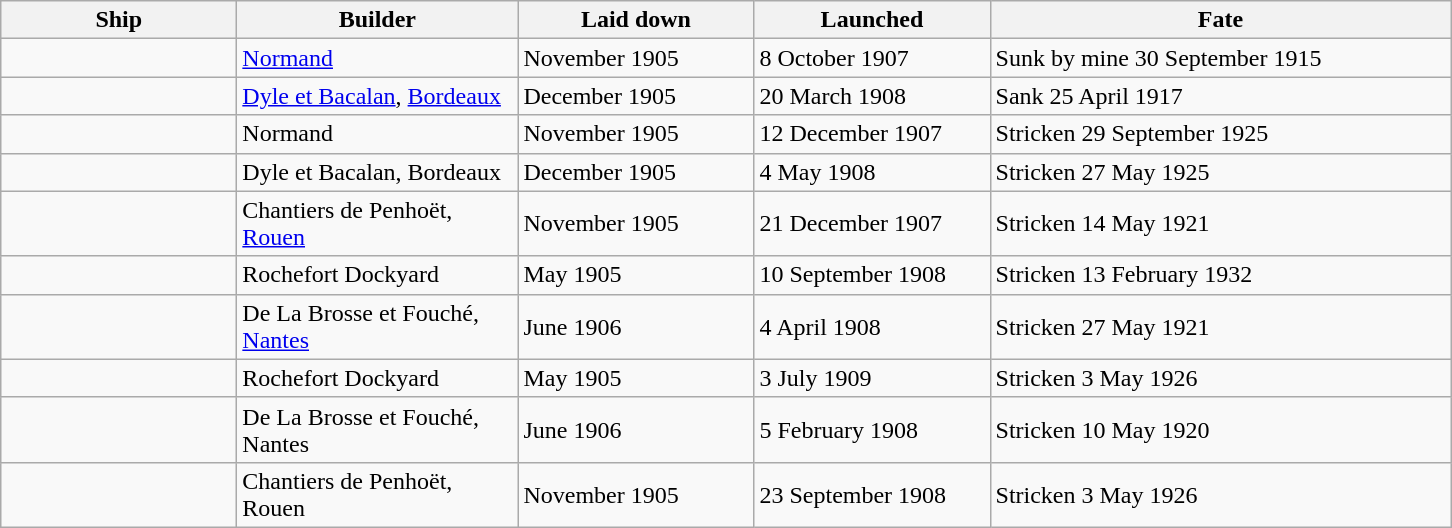<table class="wikitable">
<tr>
<th scope="col" width="150px">Ship</th>
<th scope="col" width="180px">Builder</th>
<th scope="col" width="150px">Laid down</th>
<th scope="col" width="150px">Launched</th>
<th scope="col" width="300px">Fate</th>
</tr>
<tr>
<td></td>
<td><a href='#'>Normand</a></td>
<td>November 1905</td>
<td>8 October 1907</td>
<td>Sunk by mine 30 September 1915</td>
</tr>
<tr>
<td></td>
<td><a href='#'>Dyle et Bacalan</a>, <a href='#'>Bordeaux</a></td>
<td>December 1905</td>
<td>20 March 1908</td>
<td>Sank 25 April 1917</td>
</tr>
<tr>
<td></td>
<td>Normand</td>
<td>November 1905</td>
<td>12 December 1907</td>
<td>Stricken 29 September 1925</td>
</tr>
<tr>
<td></td>
<td>Dyle et Bacalan, Bordeaux</td>
<td>December 1905</td>
<td>4 May 1908</td>
<td>Stricken 27 May 1925</td>
</tr>
<tr>
<td></td>
<td>Chantiers de Penhoët, <a href='#'>Rouen</a></td>
<td>November 1905</td>
<td>21 December 1907</td>
<td>Stricken 14 May 1921</td>
</tr>
<tr>
<td></td>
<td>Rochefort Dockyard</td>
<td>May 1905</td>
<td>10 September 1908</td>
<td>Stricken 13 February 1932</td>
</tr>
<tr>
<td></td>
<td>De La Brosse et Fouché, <a href='#'>Nantes</a></td>
<td>June 1906</td>
<td>4 April 1908</td>
<td>Stricken 27 May 1921</td>
</tr>
<tr>
<td></td>
<td>Rochefort Dockyard</td>
<td>May 1905</td>
<td>3 July 1909</td>
<td>Stricken 3 May 1926</td>
</tr>
<tr>
<td></td>
<td>De La Brosse et Fouché, Nantes</td>
<td>June 1906</td>
<td>5 February 1908</td>
<td>Stricken 10 May 1920</td>
</tr>
<tr>
<td></td>
<td>Chantiers de Penhoët, Rouen</td>
<td>November 1905</td>
<td>23 September 1908</td>
<td>Stricken 3 May 1926</td>
</tr>
</table>
